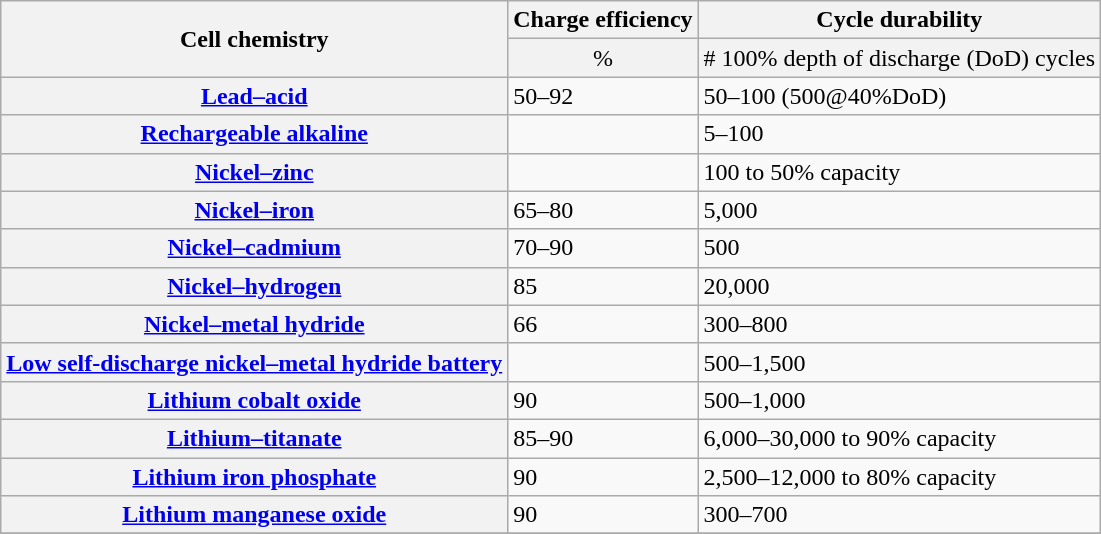<table class="wikitable sortable">
<tr>
<th rowspan="2">Cell chemistry</th>
<th>Charge efficiency</th>
<th>Cycle durability</th>
</tr>
<tr>
<th style="font-weight: normal" data-sort-type="number">%</th>
<th style="font-weight: normal" data-sort-type="number"># 100% depth of discharge (DoD) cycles</th>
</tr>
<tr>
<th><a href='#'>Lead–acid</a></th>
<td>50–92</td>
<td>50–100 (500@40%DoD)</td>
</tr>
<tr>
<th><a href='#'>Rechargeable alkaline</a></th>
<td></td>
<td>5–100</td>
</tr>
<tr>
<th><a href='#'>Nickel–zinc</a></th>
<td></td>
<td>100 to 50% capacity</td>
</tr>
<tr>
<th><a href='#'>Nickel–iron</a></th>
<td>65–80</td>
<td>5,000</td>
</tr>
<tr>
<th><a href='#'>Nickel–cadmium</a></th>
<td>70–90</td>
<td>500</td>
</tr>
<tr>
<th><a href='#'>Nickel–hydrogen</a></th>
<td>85</td>
<td>20,000</td>
</tr>
<tr>
<th><a href='#'>Nickel–metal hydride</a></th>
<td>66</td>
<td>300–800</td>
</tr>
<tr>
<th><a href='#'>Low self-discharge nickel–metal hydride battery</a></th>
<td></td>
<td>500–1,500</td>
</tr>
<tr>
<th><a href='#'>Lithium cobalt oxide</a></th>
<td>90</td>
<td>500–1,000</td>
</tr>
<tr>
<th><a href='#'>Lithium–titanate</a></th>
<td>85–90</td>
<td>6,000–30,000 to 90% capacity</td>
</tr>
<tr>
<th><a href='#'>Lithium iron phosphate</a></th>
<td>90</td>
<td>2,500–12,000 to 80% capacity</td>
</tr>
<tr>
<th><a href='#'>Lithium manganese oxide</a></th>
<td>90</td>
<td>300–700</td>
</tr>
<tr>
</tr>
</table>
